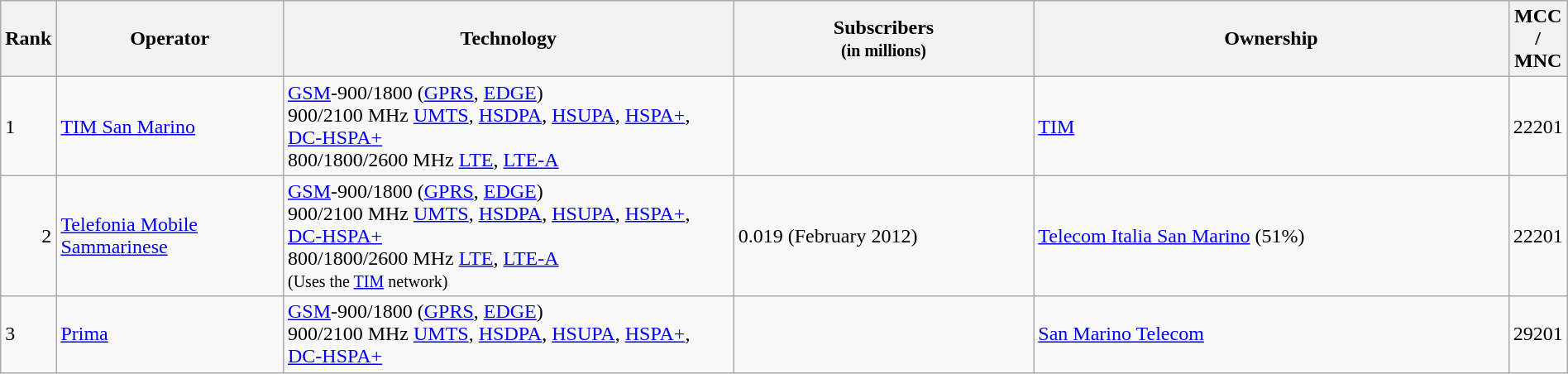<table class="wikitable" style="width:100%;">
<tr>
<th style="width:3%;">Rank</th>
<th style="width:15%;">Operator</th>
<th style="width:30%;">Technology</th>
<th style="width:20%;">Subscribers<br><small>(in millions)</small></th>
<th style="width:32%;">Ownership</th>
<th>MCC / MNC</th>
</tr>
<tr>
<td>1</td>
<td><a href='#'>TIM San Marino</a></td>
<td><a href='#'>GSM</a>-900/1800 (<a href='#'>GPRS</a>, <a href='#'>EDGE</a>)<br>900/2100 MHz <a href='#'>UMTS</a>, <a href='#'>HSDPA</a>, <a href='#'>HSUPA</a>, <a href='#'>HSPA+</a>, <a href='#'>DC-HSPA+</a><br>800/1800/2600 MHz <a href='#'>LTE</a>, <a href='#'>LTE-A</a></td>
<td></td>
<td><a href='#'>TIM</a></td>
<td>22201</td>
</tr>
<tr>
<td align="right">2</td>
<td><a href='#'>Telefonia Mobile Sammarinese</a></td>
<td><a href='#'>GSM</a>-900/1800 (<a href='#'>GPRS</a>, <a href='#'>EDGE</a>)<br>900/2100 MHz <a href='#'>UMTS</a>, <a href='#'>HSDPA</a>, <a href='#'>HSUPA</a>, <a href='#'>HSPA+</a>, <a href='#'>DC-HSPA+</a><br>800/1800/2600 MHz <a href='#'>LTE</a>, <a href='#'>LTE-A</a><br><small>(Uses the <a href='#'>TIM</a> network)</small></td>
<td>0.019 (February 2012)</td>
<td><a href='#'>Telecom Italia San Marino</a> (51%)</td>
<td>22201</td>
</tr>
<tr>
<td>3</td>
<td><a href='#'>Prima</a></td>
<td><a href='#'>GSM</a>-900/1800 (<a href='#'>GPRS</a>, <a href='#'>EDGE</a>)<br>900/2100 MHz <a href='#'>UMTS</a>, <a href='#'>HSDPA</a>, <a href='#'>HSUPA</a>, <a href='#'>HSPA+</a>, <a href='#'>DC-HSPA+</a></td>
<td></td>
<td><a href='#'>San Marino Telecom</a></td>
<td>29201</td>
</tr>
</table>
